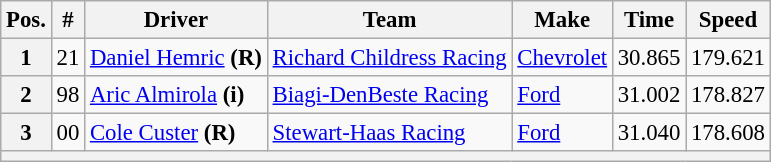<table class="wikitable" style="font-size:95%">
<tr>
<th>Pos.</th>
<th>#</th>
<th>Driver</th>
<th>Team</th>
<th>Make</th>
<th>Time</th>
<th>Speed</th>
</tr>
<tr>
<th>1</th>
<td>21</td>
<td><a href='#'>Daniel Hemric</a> <strong>(R)</strong></td>
<td><a href='#'>Richard Childress Racing</a></td>
<td><a href='#'>Chevrolet</a></td>
<td>30.865</td>
<td>179.621</td>
</tr>
<tr>
<th>2</th>
<td>98</td>
<td><a href='#'>Aric Almirola</a> <strong>(i)</strong></td>
<td><a href='#'>Biagi-DenBeste Racing</a></td>
<td><a href='#'>Ford</a></td>
<td>31.002</td>
<td>178.827</td>
</tr>
<tr>
<th>3</th>
<td>00</td>
<td><a href='#'>Cole Custer</a> <strong>(R)</strong></td>
<td><a href='#'>Stewart-Haas Racing</a></td>
<td><a href='#'>Ford</a></td>
<td>31.040</td>
<td>178.608</td>
</tr>
<tr>
<th colspan="7"></th>
</tr>
</table>
